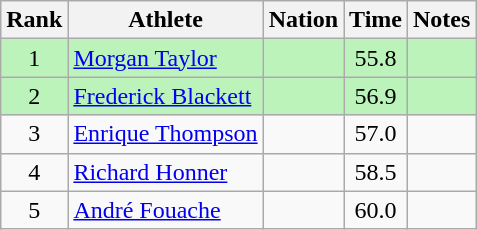<table class="wikitable sortable" style="text-align:center">
<tr>
<th>Rank</th>
<th>Athlete</th>
<th>Nation</th>
<th>Time</th>
<th>Notes</th>
</tr>
<tr bgcolor=bbf3bb>
<td>1</td>
<td align=left><a href='#'>Morgan Taylor</a></td>
<td align=left></td>
<td>55.8</td>
<td></td>
</tr>
<tr bgcolor=bbf3bb>
<td>2</td>
<td align=left><a href='#'>Frederick Blackett</a></td>
<td align=left></td>
<td>56.9</td>
<td></td>
</tr>
<tr>
<td>3</td>
<td align=left><a href='#'>Enrique Thompson</a></td>
<td align=left></td>
<td>57.0</td>
<td></td>
</tr>
<tr>
<td>4</td>
<td align=left><a href='#'>Richard Honner</a></td>
<td align=left></td>
<td>58.5</td>
<td></td>
</tr>
<tr>
<td>5</td>
<td align=left><a href='#'>André Fouache</a></td>
<td align=left></td>
<td>60.0</td>
<td></td>
</tr>
</table>
